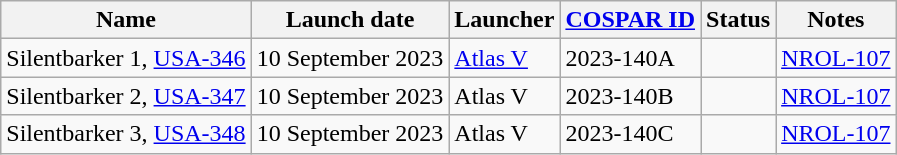<table class="wikitable alternance">
<tr>
<th>Name</th>
<th>Launch date</th>
<th>Launcher</th>
<th><a href='#'>COSPAR ID</a></th>
<th>Status</th>
<th>Notes</th>
</tr>
<tr>
<td>Silentbarker 1, <a href='#'>USA-346</a></td>
<td>10 September 2023</td>
<td><a href='#'>Atlas V</a></td>
<td>2023-140A</td>
<td></td>
<td><a href='#'>NROL-107</a></td>
</tr>
<tr>
<td>Silentbarker 2, <a href='#'>USA-347</a></td>
<td>10 September 2023</td>
<td>Atlas V</td>
<td>2023-140B</td>
<td></td>
<td><a href='#'>NROL-107</a></td>
</tr>
<tr>
<td>Silentbarker 3, <a href='#'>USA-348</a></td>
<td>10 September 2023</td>
<td>Atlas V</td>
<td>2023-140C</td>
<td></td>
<td><a href='#'>NROL-107</a></td>
</tr>
</table>
